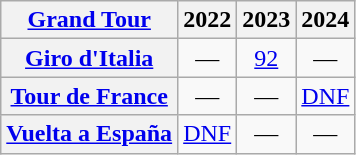<table class="wikitable plainrowheaders">
<tr>
<th scope="col"><a href='#'>Grand Tour</a></th>
<th scope="col">2022</th>
<th scope="col">2023</th>
<th scope="col">2024</th>
</tr>
<tr style="text-align:center;">
<th scope="row"> <a href='#'>Giro d'Italia</a></th>
<td>—</td>
<td><a href='#'>92</a></td>
<td>—</td>
</tr>
<tr style="text-align:center;">
<th scope="row"> <a href='#'>Tour de France</a></th>
<td>—</td>
<td>—</td>
<td><a href='#'>DNF</a></td>
</tr>
<tr style="text-align:center;">
<th scope="row"> <a href='#'>Vuelta a España</a></th>
<td><a href='#'>DNF</a></td>
<td>—</td>
<td>—</td>
</tr>
</table>
